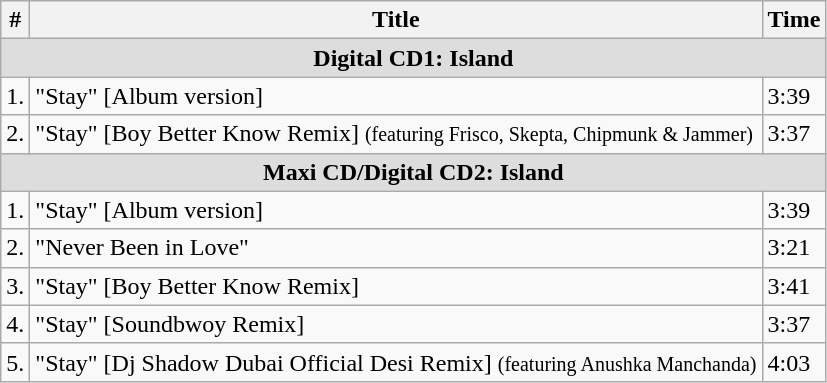<table class="wikitable">
<tr>
<th>#</th>
<th>Title</th>
<th>Time</th>
</tr>
<tr>
<td colspan=3 bgcolor="#DDDDDD" align=center><strong>Digital CD1: Island</strong></td>
</tr>
<tr>
<td>1.</td>
<td>"Stay" [Album version]</td>
<td>3:39</td>
</tr>
<tr>
<td>2.</td>
<td>"Stay" [Boy Better Know Remix] <small>(featuring Frisco, Skepta, Chipmunk & Jammer)</small></td>
<td>3:37</td>
</tr>
<tr>
<td colspan=3 bgcolor="#DDDDDD" align=center><strong>Maxi CD/Digital CD2: Island</strong></td>
</tr>
<tr>
<td>1.</td>
<td>"Stay" [Album version]</td>
<td>3:39</td>
</tr>
<tr>
<td>2.</td>
<td>"Never Been in Love"</td>
<td>3:21</td>
</tr>
<tr>
<td>3.</td>
<td>"Stay" [Boy Better Know Remix]</td>
<td>3:41</td>
</tr>
<tr>
<td>4.</td>
<td>"Stay" [Soundbwoy Remix]</td>
<td>3:37</td>
</tr>
<tr>
<td>5.</td>
<td>"Stay" [Dj Shadow Dubai Official Desi Remix] <small>(featuring Anushka Manchanda)</small></td>
<td>4:03 </td>
</tr>
</table>
